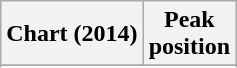<table class="wikitable sortable plainrowheaders">
<tr>
<th scope="col">Chart (2014)</th>
<th scope="col">Peak<br>position</th>
</tr>
<tr>
</tr>
<tr>
</tr>
</table>
